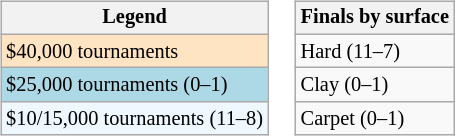<table>
<tr valign=top>
<td><br><table class="wikitable" style="font-size:85%">
<tr>
<th>Legend</th>
</tr>
<tr style="background:#ffe4c4;">
<td>$40,000 tournaments</td>
</tr>
<tr style="background:lightblue;">
<td>$25,000 tournaments (0–1)</td>
</tr>
<tr style="background:#f0f8ff;">
<td>$10/15,000 tournaments (11–8)</td>
</tr>
</table>
</td>
<td><br><table class="wikitable" style="font-size:85%">
<tr>
<th>Finals by surface</th>
</tr>
<tr>
<td>Hard (11–7)</td>
</tr>
<tr>
<td>Clay (0–1)</td>
</tr>
<tr>
<td>Carpet (0–1)</td>
</tr>
</table>
</td>
</tr>
</table>
